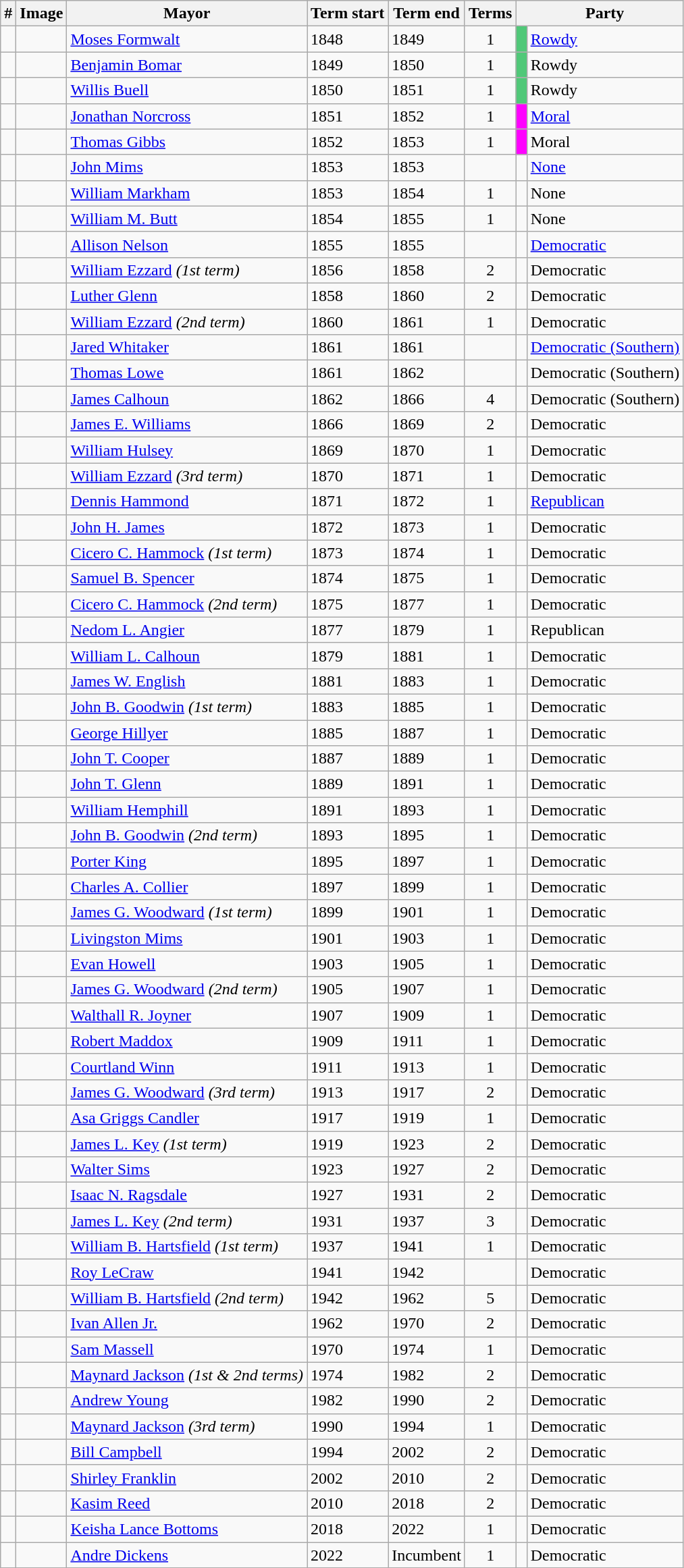<table class="wikitable sortable">
<tr>
<th align=center>#</th>
<th>Image</th>
<th>Mayor</th>
<th>Term start</th>
<th>Term end</th>
<th>Terms</th>
<th class=unsortable> </th>
<th style="border-left-style:hidden;padding:0.1em 0em">Party</th>
</tr>
<tr>
<td align=center></td>
<td></td>
<td><a href='#'>Moses Formwalt</a></td>
<td>1848</td>
<td>1849</td>
<td align=center>1</td>
<td bgcolor=#50C878></td>
<td><a href='#'>Rowdy</a></td>
</tr>
<tr>
<td align=center></td>
<td></td>
<td><a href='#'>Benjamin Bomar</a></td>
<td>1849</td>
<td>1850</td>
<td align=center>1</td>
<td bgcolor=#50C878></td>
<td>Rowdy</td>
</tr>
<tr>
<td align=center></td>
<td></td>
<td><a href='#'>Willis Buell</a></td>
<td>1850</td>
<td>1851</td>
<td align=center>1</td>
<td bgcolor=#50C878></td>
<td>Rowdy</td>
</tr>
<tr>
<td align=center></td>
<td></td>
<td><a href='#'>Jonathan Norcross</a></td>
<td>1851</td>
<td>1852</td>
<td align=center>1</td>
<td bgcolor=#FF00FF></td>
<td><a href='#'>Moral</a></td>
</tr>
<tr>
<td align=center></td>
<td></td>
<td><a href='#'>Thomas Gibbs</a></td>
<td>1852</td>
<td>1853</td>
<td align=center>1</td>
<td bgcolor=#FF00FF></td>
<td>Moral</td>
</tr>
<tr>
<td align=center></td>
<td></td>
<td><a href='#'>John Mims</a></td>
<td>1853</td>
<td>1853</td>
<td align=center></td>
<td bgcolor=></td>
<td><a href='#'>None</a></td>
</tr>
<tr>
<td align=center></td>
<td></td>
<td><a href='#'>William Markham</a></td>
<td>1853</td>
<td>1854</td>
<td align=center>1</td>
<td bgcolor=></td>
<td>None</td>
</tr>
<tr>
<td align=center></td>
<td></td>
<td><a href='#'>William M. Butt</a></td>
<td>1854</td>
<td>1855</td>
<td align=center>1</td>
<td bgcolor=></td>
<td>None</td>
</tr>
<tr>
<td align=center></td>
<td></td>
<td><a href='#'>Allison Nelson</a></td>
<td>1855</td>
<td>1855</td>
<td align=center></td>
<td bgcolor=></td>
<td><a href='#'>Democratic</a></td>
</tr>
<tr>
<td align=center></td>
<td></td>
<td><a href='#'>William Ezzard</a> <em>(1st term)</em></td>
<td>1856</td>
<td>1858</td>
<td align=center>2</td>
<td bgcolor=></td>
<td>Democratic</td>
</tr>
<tr>
<td align=center></td>
<td></td>
<td><a href='#'>Luther Glenn</a></td>
<td>1858</td>
<td>1860</td>
<td align=center>2</td>
<td bgcolor=></td>
<td>Democratic</td>
</tr>
<tr>
<td align=center></td>
<td></td>
<td><a href='#'>William Ezzard</a> <em>(2nd term)</em></td>
<td>1860</td>
<td>1861</td>
<td align=center>1</td>
<td bgcolor=></td>
<td>Democratic</td>
</tr>
<tr>
<td align=center></td>
<td></td>
<td><a href='#'>Jared Whitaker</a></td>
<td>1861</td>
<td>1861</td>
<td align=center></td>
<td bgcolor=></td>
<td><a href='#'>Democratic (Southern)</a></td>
</tr>
<tr>
<td align=center></td>
<td></td>
<td><a href='#'>Thomas Lowe</a></td>
<td>1861</td>
<td>1862</td>
<td align=center></td>
<td bgcolor=></td>
<td>Democratic (Southern)</td>
</tr>
<tr>
<td align=center></td>
<td></td>
<td><a href='#'>James Calhoun</a></td>
<td>1862</td>
<td>1866</td>
<td align=center>4</td>
<td bgcolor=></td>
<td>Democratic (Southern)</td>
</tr>
<tr>
<td align=center></td>
<td></td>
<td><a href='#'>James E. Williams</a></td>
<td>1866</td>
<td>1869</td>
<td align=center>2</td>
<td bgcolor=></td>
<td>Democratic</td>
</tr>
<tr>
<td align=center></td>
<td></td>
<td><a href='#'>William Hulsey</a></td>
<td>1869</td>
<td>1870</td>
<td align=center>1</td>
<td bgcolor=></td>
<td>Democratic</td>
</tr>
<tr>
<td align=center></td>
<td></td>
<td><a href='#'>William Ezzard</a> <em>(3rd term)</em></td>
<td>1870</td>
<td>1871</td>
<td align=center>1</td>
<td bgcolor=></td>
<td>Democratic</td>
</tr>
<tr>
<td align=center></td>
<td></td>
<td><a href='#'>Dennis Hammond</a></td>
<td>1871</td>
<td>1872</td>
<td align=center>1</td>
<td bgcolor=></td>
<td><a href='#'>Republican</a></td>
</tr>
<tr>
<td align=center></td>
<td></td>
<td><a href='#'>John H. James</a></td>
<td>1872</td>
<td>1873</td>
<td align=center>1</td>
<td bgcolor=></td>
<td>Democratic</td>
</tr>
<tr>
<td align=center></td>
<td></td>
<td><a href='#'>Cicero C. Hammock</a> <em>(1st term)</em></td>
<td>1873</td>
<td>1874</td>
<td align=center>1</td>
<td bgcolor=></td>
<td>Democratic</td>
</tr>
<tr>
<td align=center></td>
<td></td>
<td><a href='#'>Samuel B. Spencer</a></td>
<td>1874</td>
<td>1875</td>
<td align=center>1</td>
<td bgcolor=></td>
<td>Democratic</td>
</tr>
<tr>
<td align=center></td>
<td></td>
<td><a href='#'>Cicero C. Hammock</a> <em>(2nd term)</em></td>
<td>1875</td>
<td>1877</td>
<td align=center>1</td>
<td bgcolor=></td>
<td>Democratic</td>
</tr>
<tr>
<td align=center></td>
<td></td>
<td><a href='#'>Nedom L. Angier</a></td>
<td>1877</td>
<td>1879</td>
<td align=center>1</td>
<td bgcolor=></td>
<td>Republican</td>
</tr>
<tr>
<td align=center></td>
<td></td>
<td><a href='#'>William L. Calhoun</a></td>
<td>1879</td>
<td>1881</td>
<td align=center>1</td>
<td bgcolor=></td>
<td>Democratic</td>
</tr>
<tr>
<td align=center></td>
<td></td>
<td><a href='#'>James W. English</a></td>
<td>1881</td>
<td>1883</td>
<td align=center>1</td>
<td bgcolor=></td>
<td>Democratic</td>
</tr>
<tr>
<td align=center></td>
<td></td>
<td><a href='#'>John B. Goodwin</a> <em>(1st term)</em></td>
<td>1883</td>
<td>1885</td>
<td align=center>1</td>
<td bgcolor=></td>
<td>Democratic</td>
</tr>
<tr>
<td align=center></td>
<td></td>
<td><a href='#'>George Hillyer</a></td>
<td>1885</td>
<td>1887</td>
<td align=center>1</td>
<td bgcolor=></td>
<td>Democratic</td>
</tr>
<tr>
<td align=center></td>
<td></td>
<td><a href='#'>John T. Cooper</a></td>
<td>1887</td>
<td>1889</td>
<td align=center>1</td>
<td bgcolor=></td>
<td>Democratic</td>
</tr>
<tr>
<td align=center></td>
<td></td>
<td><a href='#'>John T. Glenn</a></td>
<td>1889</td>
<td>1891</td>
<td align=center>1</td>
<td bgcolor=></td>
<td>Democratic</td>
</tr>
<tr>
<td align=center></td>
<td></td>
<td><a href='#'>William Hemphill</a></td>
<td>1891</td>
<td>1893</td>
<td align=center>1</td>
<td bgcolor=></td>
<td>Democratic</td>
</tr>
<tr>
<td align=center></td>
<td></td>
<td><a href='#'>John B. Goodwin</a> <em>(2nd term)</em></td>
<td>1893</td>
<td>1895</td>
<td align=center>1</td>
<td bgcolor=></td>
<td>Democratic</td>
</tr>
<tr>
<td align=center></td>
<td></td>
<td><a href='#'>Porter King</a></td>
<td>1895</td>
<td>1897</td>
<td align=center>1</td>
<td bgcolor=></td>
<td>Democratic</td>
</tr>
<tr>
<td align=center></td>
<td></td>
<td><a href='#'>Charles A. Collier</a></td>
<td>1897</td>
<td>1899</td>
<td align=center>1</td>
<td bgcolor=></td>
<td>Democratic</td>
</tr>
<tr>
<td align=center></td>
<td></td>
<td><a href='#'>James G. Woodward</a> <em>(1st term)</em></td>
<td>1899</td>
<td>1901</td>
<td align=center>1</td>
<td bgcolor=></td>
<td>Democratic</td>
</tr>
<tr>
<td align=center></td>
<td></td>
<td><a href='#'>Livingston Mims</a></td>
<td>1901</td>
<td>1903</td>
<td align=center>1</td>
<td bgcolor=></td>
<td>Democratic</td>
</tr>
<tr>
<td align=center></td>
<td></td>
<td><a href='#'>Evan Howell</a></td>
<td>1903</td>
<td>1905</td>
<td align=center>1</td>
<td bgcolor=></td>
<td>Democratic</td>
</tr>
<tr>
<td align=center></td>
<td></td>
<td><a href='#'>James G. Woodward</a> <em>(2nd term)</em></td>
<td>1905</td>
<td>1907</td>
<td align=center>1</td>
<td bgcolor=></td>
<td>Democratic</td>
</tr>
<tr>
<td align=center></td>
<td></td>
<td><a href='#'>Walthall R. Joyner</a></td>
<td>1907</td>
<td>1909</td>
<td align=center>1</td>
<td bgcolor=></td>
<td>Democratic</td>
</tr>
<tr>
<td align=center></td>
<td></td>
<td><a href='#'>Robert Maddox</a></td>
<td>1909</td>
<td>1911</td>
<td align=center>1</td>
<td bgcolor=></td>
<td>Democratic</td>
</tr>
<tr>
<td align=center></td>
<td></td>
<td><a href='#'>Courtland Winn</a></td>
<td>1911</td>
<td>1913</td>
<td align=center>1</td>
<td bgcolor=></td>
<td>Democratic</td>
</tr>
<tr>
<td align=center></td>
<td></td>
<td><a href='#'>James G. Woodward</a> <em>(3rd term)</em></td>
<td>1913</td>
<td>1917</td>
<td align=center>2</td>
<td bgcolor=></td>
<td>Democratic</td>
</tr>
<tr>
<td align=center></td>
<td></td>
<td><a href='#'>Asa Griggs Candler</a></td>
<td>1917</td>
<td>1919</td>
<td align=center>1</td>
<td bgcolor=></td>
<td>Democratic</td>
</tr>
<tr>
<td align=center></td>
<td></td>
<td><a href='#'>James L. Key</a> <em>(1st term)</em></td>
<td>1919</td>
<td>1923</td>
<td align=center>2</td>
<td bgcolor=></td>
<td>Democratic</td>
</tr>
<tr>
<td align=center></td>
<td></td>
<td><a href='#'>Walter Sims</a></td>
<td>1923</td>
<td>1927</td>
<td align=center>2</td>
<td bgcolor=></td>
<td>Democratic</td>
</tr>
<tr>
<td align=center></td>
<td></td>
<td><a href='#'>Isaac N. Ragsdale</a></td>
<td>1927</td>
<td>1931</td>
<td align=center>2</td>
<td bgcolor=></td>
<td>Democratic</td>
</tr>
<tr>
<td align=center></td>
<td></td>
<td><a href='#'>James L. Key</a> <em>(2nd term)</em></td>
<td>1931</td>
<td>1937</td>
<td align=center>3</td>
<td bgcolor=></td>
<td>Democratic</td>
</tr>
<tr>
<td align=center></td>
<td></td>
<td><a href='#'>William B. Hartsfield</a> <em>(1st term)</em></td>
<td>1937</td>
<td>1941</td>
<td align=center>1</td>
<td bgcolor=></td>
<td>Democratic</td>
</tr>
<tr>
<td align=center></td>
<td></td>
<td><a href='#'>Roy LeCraw</a></td>
<td>1941</td>
<td>1942</td>
<td align=center></td>
<td bgcolor=></td>
<td>Democratic</td>
</tr>
<tr>
<td align=center></td>
<td></td>
<td><a href='#'>William B. Hartsfield</a> <em>(2nd term)</em></td>
<td>1942</td>
<td>1962</td>
<td align=center>5</td>
<td bgcolor=></td>
<td>Democratic</td>
</tr>
<tr>
<td align=center></td>
<td></td>
<td><a href='#'>Ivan Allen Jr.</a></td>
<td>1962</td>
<td>1970</td>
<td align=center>2</td>
<td bgcolor=></td>
<td>Democratic</td>
</tr>
<tr>
<td align=center></td>
<td></td>
<td><a href='#'>Sam Massell</a></td>
<td>1970</td>
<td>1974</td>
<td align=center>1</td>
<td bgcolor=></td>
<td>Democratic</td>
</tr>
<tr>
<td align=center></td>
<td></td>
<td><a href='#'>Maynard Jackson</a> <em>(1st & 2nd terms)</em></td>
<td>1974</td>
<td>1982</td>
<td align=center>2</td>
<td bgcolor=></td>
<td>Democratic</td>
</tr>
<tr>
<td align=center></td>
<td></td>
<td><a href='#'>Andrew Young</a></td>
<td>1982</td>
<td>1990</td>
<td align=center>2</td>
<td bgcolor=></td>
<td>Democratic</td>
</tr>
<tr>
<td align=center></td>
<td></td>
<td><a href='#'>Maynard Jackson</a> <em>(3rd term)</em></td>
<td>1990</td>
<td>1994</td>
<td align=center>1</td>
<td bgcolor=></td>
<td>Democratic</td>
</tr>
<tr>
<td align=center></td>
<td></td>
<td><a href='#'>Bill Campbell</a></td>
<td>1994</td>
<td>2002</td>
<td align=center>2</td>
<td bgcolor=></td>
<td>Democratic</td>
</tr>
<tr>
<td align=center></td>
<td></td>
<td><a href='#'>Shirley Franklin</a></td>
<td>2002</td>
<td>2010</td>
<td align=center>2</td>
<td bgcolor=></td>
<td>Democratic</td>
</tr>
<tr>
<td align=center></td>
<td></td>
<td><a href='#'>Kasim Reed</a></td>
<td>2010</td>
<td>2018</td>
<td align=center>2</td>
<td bgcolor=></td>
<td>Democratic</td>
</tr>
<tr>
<td align=center></td>
<td></td>
<td><a href='#'>Keisha Lance Bottoms</a></td>
<td>2018</td>
<td>2022</td>
<td align=center>1</td>
<td bgcolor=></td>
<td>Democratic</td>
</tr>
<tr>
<td align=center><strong></strong></td>
<td></td>
<td><a href='#'>Andre Dickens</a></td>
<td>2022</td>
<td>Incumbent</td>
<td align=center>1</td>
<td bgcolor=></td>
<td>Democratic</td>
</tr>
</table>
